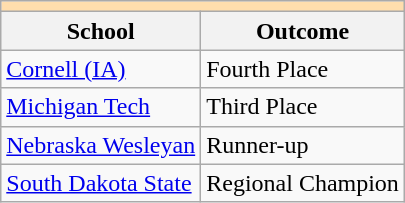<table class="wikitable" style="float:left; margin-right:1em;">
<tr>
<th colspan="3" style="background:#ffdead;"></th>
</tr>
<tr>
<th>School</th>
<th>Outcome</th>
</tr>
<tr>
<td><a href='#'>Cornell (IA)</a></td>
<td>Fourth Place</td>
</tr>
<tr>
<td><a href='#'>Michigan Tech</a></td>
<td>Third Place</td>
</tr>
<tr>
<td><a href='#'>Nebraska Wesleyan</a></td>
<td>Runner-up</td>
</tr>
<tr>
<td><a href='#'>South Dakota State</a></td>
<td>Regional Champion</td>
</tr>
</table>
